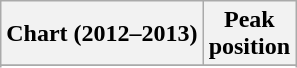<table class="wikitable sortable plainrowheaders" style="text-align:center;">
<tr>
<th scope="col">Chart (2012–2013)</th>
<th scope="col">Peak<br>position</th>
</tr>
<tr>
</tr>
<tr>
</tr>
<tr>
</tr>
<tr>
</tr>
<tr>
</tr>
<tr>
</tr>
</table>
